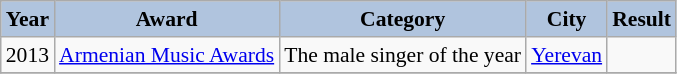<table class="wikitable" style="font-size:90%;">
<tr>
<th style="background:#B0C4DE;"><strong>Year</strong></th>
<th style="background:#B0C4DE;"><strong>Award</strong></th>
<th style="background:#B0C4DE;"><strong>Category</strong></th>
<th style="background:#B0C4DE;"><strong>City</strong></th>
<th style="background:#B0C4DE;"><strong>Result</strong></th>
</tr>
<tr>
<td>2013</td>
<td><a href='#'>Armenian Music Awards</a></td>
<td>The male singer of the year</td>
<td><a href='#'>Yerevan</a></td>
<td></td>
</tr>
<tr>
</tr>
</table>
